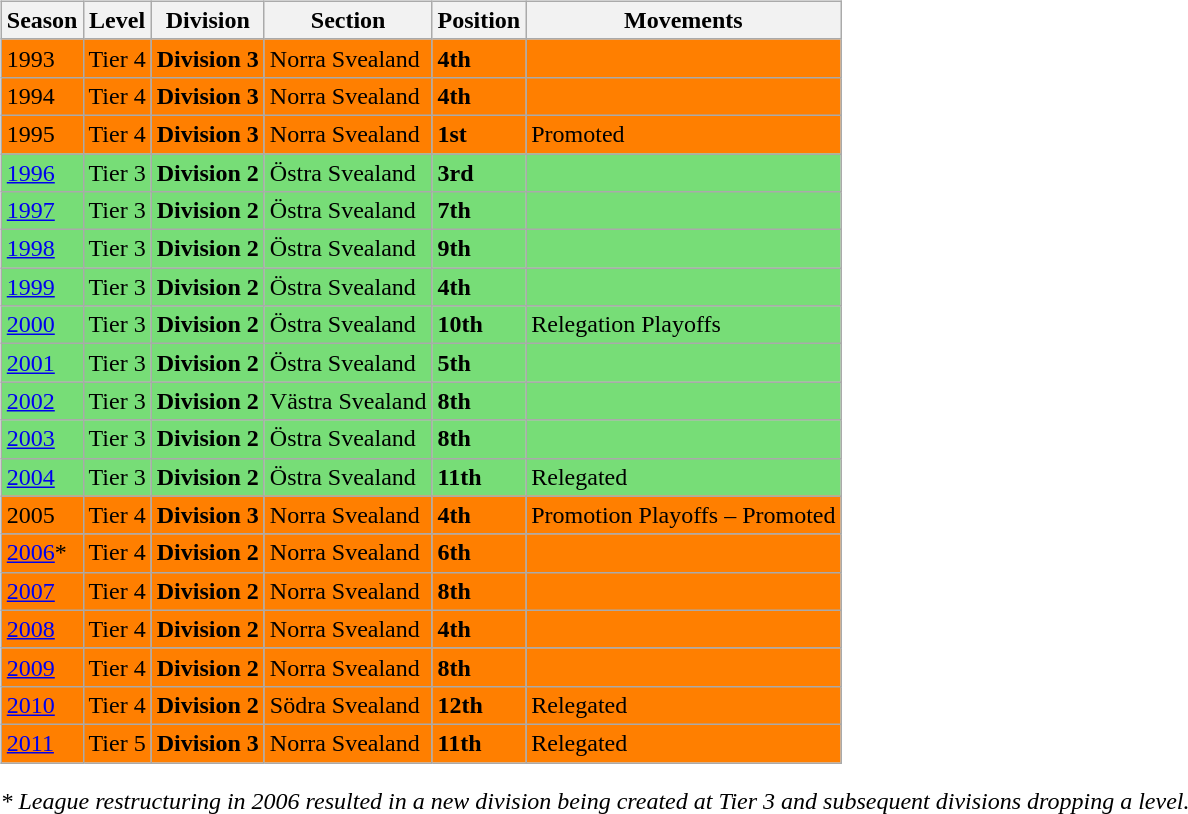<table>
<tr>
<td valign="top" width=0%><br><table class="wikitable">
<tr style="background:#f0f6fa;">
<th><strong>Season</strong></th>
<th><strong>Level</strong></th>
<th><strong>Division</strong></th>
<th><strong>Section</strong></th>
<th><strong>Position</strong></th>
<th><strong>Movements</strong></th>
</tr>
<tr>
<td style="background:#FF7F00;">1993</td>
<td style="background:#FF7F00;">Tier 4</td>
<td style="background:#FF7F00;"><strong>Division 3</strong></td>
<td style="background:#FF7F00;">Norra Svealand</td>
<td style="background:#FF7F00;"><strong>4th</strong></td>
<td style="background:#FF7F00;"></td>
</tr>
<tr>
<td style="background:#FF7F00;">1994</td>
<td style="background:#FF7F00;">Tier 4</td>
<td style="background:#FF7F00;"><strong>Division 3</strong></td>
<td style="background:#FF7F00;">Norra Svealand</td>
<td style="background:#FF7F00;"><strong>4th</strong></td>
<td style="background:#FF7F00;"></td>
</tr>
<tr>
<td style="background:#FF7F00;">1995</td>
<td style="background:#FF7F00;">Tier 4</td>
<td style="background:#FF7F00;"><strong>Division 3</strong></td>
<td style="background:#FF7F00;">Norra Svealand</td>
<td style="background:#FF7F00;"><strong>1st</strong></td>
<td style="background:#FF7F00;">Promoted</td>
</tr>
<tr>
<td style="background:#77DD77;"><a href='#'>1996</a></td>
<td style="background:#77DD77;">Tier 3</td>
<td style="background:#77DD77;"><strong>Division 2</strong></td>
<td style="background:#77DD77;">Östra Svealand</td>
<td style="background:#77DD77;"><strong>3rd</strong></td>
<td style="background:#77DD77;"></td>
</tr>
<tr>
<td style="background:#77DD77;"><a href='#'>1997</a></td>
<td style="background:#77DD77;">Tier 3</td>
<td style="background:#77DD77;"><strong>Division 2</strong></td>
<td style="background:#77DD77;">Östra Svealand</td>
<td style="background:#77DD77;"><strong>7th</strong></td>
<td style="background:#77DD77;"></td>
</tr>
<tr>
<td style="background:#77DD77;"><a href='#'>1998</a></td>
<td style="background:#77DD77;">Tier 3</td>
<td style="background:#77DD77;"><strong>Division 2</strong></td>
<td style="background:#77DD77;">Östra Svealand</td>
<td style="background:#77DD77;"><strong>9th</strong></td>
<td style="background:#77DD77;"></td>
</tr>
<tr>
<td style="background:#77DD77;"><a href='#'>1999</a></td>
<td style="background:#77DD77;">Tier 3</td>
<td style="background:#77DD77;"><strong>Division 2</strong></td>
<td style="background:#77DD77;">Östra Svealand</td>
<td style="background:#77DD77;"><strong>4th</strong></td>
<td style="background:#77DD77;"></td>
</tr>
<tr>
<td style="background:#77DD77;"><a href='#'>2000</a></td>
<td style="background:#77DD77;">Tier 3</td>
<td style="background:#77DD77;"><strong>Division 2</strong></td>
<td style="background:#77DD77;">Östra Svealand</td>
<td style="background:#77DD77;"><strong>10th</strong></td>
<td style="background:#77DD77;">Relegation Playoffs</td>
</tr>
<tr>
<td style="background:#77DD77;"><a href='#'>2001</a></td>
<td style="background:#77DD77;">Tier 3</td>
<td style="background:#77DD77;"><strong>Division 2</strong></td>
<td style="background:#77DD77;">Östra Svealand</td>
<td style="background:#77DD77;"><strong>5th</strong></td>
<td style="background:#77DD77;"></td>
</tr>
<tr>
<td style="background:#77DD77;"><a href='#'>2002</a></td>
<td style="background:#77DD77;">Tier 3</td>
<td style="background:#77DD77;"><strong>Division 2</strong></td>
<td style="background:#77DD77;">Västra Svealand</td>
<td style="background:#77DD77;"><strong>8th</strong></td>
<td style="background:#77DD77;"></td>
</tr>
<tr>
<td style="background:#77DD77;"><a href='#'>2003</a></td>
<td style="background:#77DD77;">Tier 3</td>
<td style="background:#77DD77;"><strong>Division 2</strong></td>
<td style="background:#77DD77;">Östra Svealand</td>
<td style="background:#77DD77;"><strong>8th</strong></td>
<td style="background:#77DD77;"></td>
</tr>
<tr>
<td style="background:#77DD77;"><a href='#'>2004</a></td>
<td style="background:#77DD77;">Tier 3</td>
<td style="background:#77DD77;"><strong>Division 2</strong></td>
<td style="background:#77DD77;">Östra Svealand</td>
<td style="background:#77DD77;"><strong>11th</strong></td>
<td style="background:#77DD77;">Relegated</td>
</tr>
<tr>
<td style="background:#FF7F00;">2005</td>
<td style="background:#FF7F00;">Tier 4</td>
<td style="background:#FF7F00;"><strong>Division 3</strong></td>
<td style="background:#FF7F00;">Norra Svealand</td>
<td style="background:#FF7F00;"><strong>4th</strong></td>
<td style="background:#FF7F00;">Promotion Playoffs – Promoted</td>
</tr>
<tr>
<td style="background:#FF7F00;"><a href='#'>2006</a>*</td>
<td style="background:#FF7F00;">Tier 4</td>
<td style="background:#FF7F00;"><strong>Division 2</strong></td>
<td style="background:#FF7F00;">Norra Svealand</td>
<td style="background:#FF7F00;"><strong>6th</strong></td>
<td style="background:#FF7F00;"></td>
</tr>
<tr>
<td style="background:#FF7F00;"><a href='#'>2007</a></td>
<td style="background:#FF7F00;">Tier 4</td>
<td style="background:#FF7F00;"><strong>Division 2</strong></td>
<td style="background:#FF7F00;">Norra Svealand</td>
<td style="background:#FF7F00;"><strong>8th</strong></td>
<td style="background:#FF7F00;"></td>
</tr>
<tr>
<td style="background:#FF7F00;"><a href='#'>2008</a></td>
<td style="background:#FF7F00;">Tier 4</td>
<td style="background:#FF7F00;"><strong>Division 2</strong></td>
<td style="background:#FF7F00;">Norra Svealand</td>
<td style="background:#FF7F00;"><strong>4th</strong></td>
<td style="background:#FF7F00;"></td>
</tr>
<tr>
<td style="background:#FF7F00;"><a href='#'>2009</a></td>
<td style="background:#FF7F00;">Tier 4</td>
<td style="background:#FF7F00;"><strong>Division 2</strong></td>
<td style="background:#FF7F00;">Norra Svealand</td>
<td style="background:#FF7F00;"><strong>8th</strong></td>
<td style="background:#FF7F00;"></td>
</tr>
<tr>
<td style="background:#FF7F00;"><a href='#'>2010</a></td>
<td style="background:#FF7F00;">Tier 4</td>
<td style="background:#FF7F00;"><strong>Division 2</strong></td>
<td style="background:#FF7F00;">Södra Svealand</td>
<td style="background:#FF7F00;"><strong>12th</strong></td>
<td style="background:#FF7F00;">Relegated</td>
</tr>
<tr>
<td style="background:#FF7F00;"><a href='#'>2011</a></td>
<td style="background:#FF7F00;">Tier 5</td>
<td style="background:#FF7F00;"><strong>Division 3</strong></td>
<td style="background:#FF7F00;">Norra Svealand</td>
<td style="background:#FF7F00;"><strong>11th</strong></td>
<td style="background:#FF7F00;">Relegated</td>
</tr>
</table>
<em>* League restructuring in 2006 resulted in a new division being created at Tier 3 and subsequent divisions dropping a level.</em></td>
</tr>
</table>
